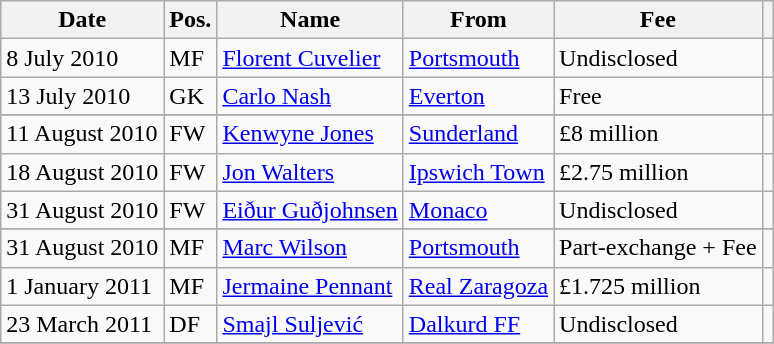<table class="wikitable">
<tr>
<th>Date</th>
<th>Pos.</th>
<th>Name</th>
<th>From</th>
<th>Fee</th>
<th></th>
</tr>
<tr>
<td>8 July 2010</td>
<td>MF</td>
<td> <a href='#'>Florent Cuvelier</a></td>
<td> <a href='#'>Portsmouth</a></td>
<td>Undisclosed</td>
<td></td>
</tr>
<tr>
<td>13 July 2010</td>
<td>GK</td>
<td> <a href='#'>Carlo Nash</a></td>
<td> <a href='#'>Everton</a></td>
<td>Free</td>
<td></td>
</tr>
<tr>
</tr>
<tr>
<td>11 August 2010</td>
<td>FW</td>
<td> <a href='#'>Kenwyne Jones</a></td>
<td> <a href='#'>Sunderland</a></td>
<td>£8 million</td>
<td></td>
</tr>
<tr>
<td>18 August 2010</td>
<td>FW</td>
<td> <a href='#'>Jon Walters</a></td>
<td> <a href='#'>Ipswich Town</a></td>
<td>£2.75 million</td>
<td></td>
</tr>
<tr>
<td>31 August 2010</td>
<td>FW</td>
<td> <a href='#'>Eiður Guðjohnsen</a></td>
<td> <a href='#'>Monaco</a></td>
<td>Undisclosed</td>
<td></td>
</tr>
<tr>
</tr>
<tr>
<td>31 August 2010</td>
<td>MF</td>
<td> <a href='#'>Marc Wilson</a></td>
<td> <a href='#'>Portsmouth</a></td>
<td>Part-exchange + Fee</td>
<td></td>
</tr>
<tr>
<td>1 January 2011</td>
<td>MF</td>
<td> <a href='#'>Jermaine Pennant</a></td>
<td> <a href='#'>Real Zaragoza</a></td>
<td>£1.725 million</td>
<td></td>
</tr>
<tr>
<td>23 March 2011</td>
<td>DF</td>
<td> <a href='#'>Smajl Suljević</a></td>
<td> <a href='#'>Dalkurd FF</a></td>
<td>Undisclosed</td>
<td></td>
</tr>
<tr>
</tr>
</table>
